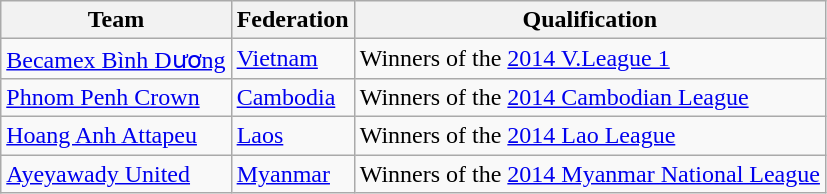<table class="wikitable">
<tr>
<th>Team</th>
<th>Federation</th>
<th>Qualification</th>
</tr>
<tr>
<td>  <a href='#'>Becamex Bình Dương</a></td>
<td><a href='#'>Vietnam</a></td>
<td>Winners of the <a href='#'>2014 V.League 1</a></td>
</tr>
<tr>
<td> <a href='#'>Phnom Penh Crown</a></td>
<td><a href='#'>Cambodia</a></td>
<td>Winners of the <a href='#'>2014 Cambodian League</a></td>
</tr>
<tr>
<td> <a href='#'>Hoang Anh Attapeu</a></td>
<td><a href='#'>Laos</a></td>
<td>Winners of the <a href='#'>2014 Lao League</a></td>
</tr>
<tr>
<td> <a href='#'>Ayeyawady United</a></td>
<td><a href='#'>Myanmar</a></td>
<td>Winners of the <a href='#'>2014 Myanmar National League</a></td>
</tr>
</table>
